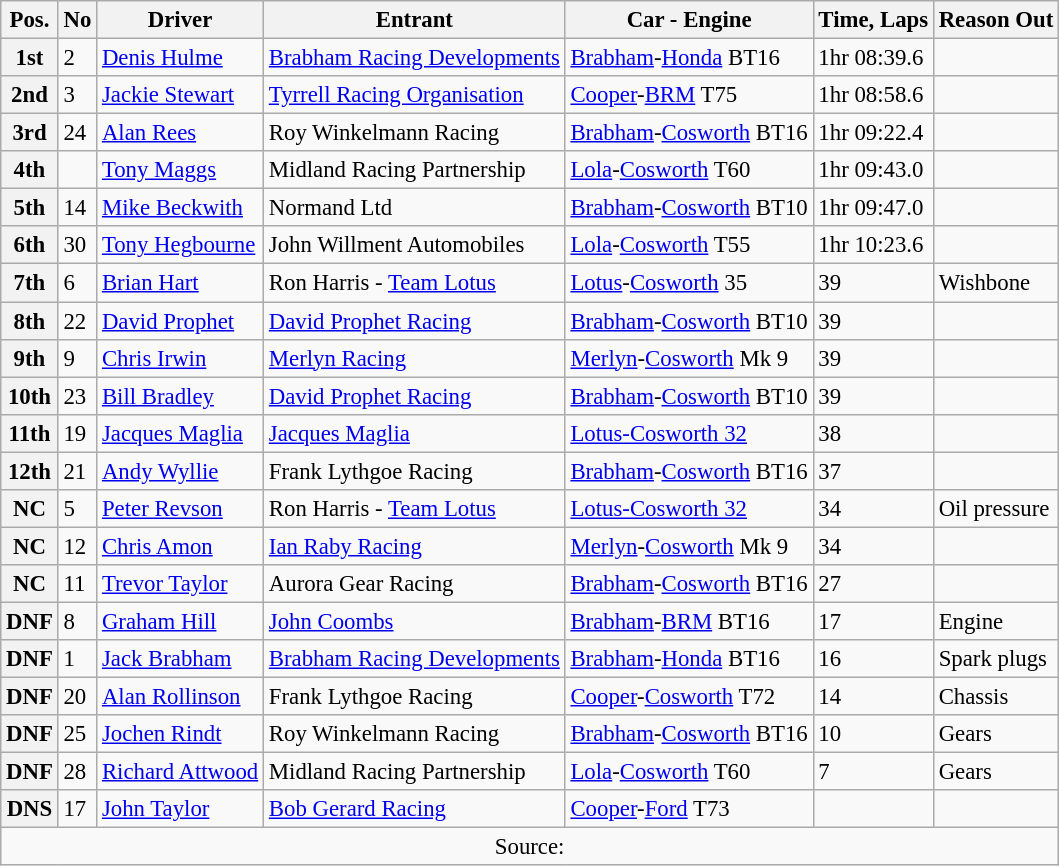<table class="wikitable" style="font-size: 95%">
<tr>
<th>Pos.</th>
<th>No</th>
<th>Driver</th>
<th>Entrant</th>
<th>Car - Engine</th>
<th>Time, Laps</th>
<th>Reason Out</th>
</tr>
<tr>
<th>1st</th>
<td>2</td>
<td> <a href='#'>Denis Hulme</a></td>
<td><a href='#'>Brabham Racing Developments</a></td>
<td><a href='#'>Brabham</a>-<a href='#'>Honda</a> BT16</td>
<td>1hr 08:39.6</td>
<td></td>
</tr>
<tr>
<th>2nd</th>
<td>3</td>
<td> <a href='#'>Jackie Stewart</a></td>
<td><a href='#'>Tyrrell Racing Organisation</a></td>
<td><a href='#'>Cooper</a>-<a href='#'>BRM</a> T75</td>
<td>1hr 08:58.6</td>
<td></td>
</tr>
<tr>
<th>3rd</th>
<td>24</td>
<td> <a href='#'>Alan Rees</a></td>
<td>Roy Winkelmann Racing</td>
<td><a href='#'>Brabham</a>-<a href='#'>Cosworth</a> BT16</td>
<td>1hr 09:22.4</td>
<td></td>
</tr>
<tr>
<th>4th</th>
<td></td>
<td> <a href='#'>Tony Maggs</a></td>
<td>Midland Racing Partnership</td>
<td><a href='#'>Lola</a>-<a href='#'>Cosworth</a> T60</td>
<td>1hr 09:43.0</td>
<td></td>
</tr>
<tr>
<th>5th</th>
<td>14</td>
<td> <a href='#'>Mike Beckwith</a></td>
<td>Normand Ltd</td>
<td><a href='#'>Brabham</a>-<a href='#'>Cosworth</a> BT10</td>
<td>1hr 09:47.0</td>
<td></td>
</tr>
<tr>
<th>6th</th>
<td>30</td>
<td> <a href='#'>Tony Hegbourne</a></td>
<td>John Willment Automobiles</td>
<td><a href='#'>Lola</a>-<a href='#'>Cosworth</a> T55</td>
<td>1hr 10:23.6</td>
<td></td>
</tr>
<tr>
<th>7th</th>
<td>6</td>
<td> <a href='#'>Brian Hart</a></td>
<td>Ron Harris - <a href='#'>Team Lotus</a></td>
<td><a href='#'>Lotus</a>-<a href='#'>Cosworth</a> 35</td>
<td>39</td>
<td>Wishbone</td>
</tr>
<tr>
<th>8th</th>
<td>22</td>
<td> <a href='#'>David Prophet</a></td>
<td><a href='#'>David Prophet Racing</a></td>
<td><a href='#'>Brabham</a>-<a href='#'>Cosworth</a> BT10</td>
<td>39</td>
<td></td>
</tr>
<tr>
<th>9th</th>
<td>9</td>
<td> <a href='#'>Chris Irwin</a></td>
<td><a href='#'>Merlyn Racing</a></td>
<td><a href='#'>Merlyn</a>-<a href='#'>Cosworth</a> Mk 9</td>
<td>39</td>
<td></td>
</tr>
<tr>
<th>10th</th>
<td>23</td>
<td> <a href='#'>Bill Bradley</a></td>
<td><a href='#'>David Prophet Racing</a></td>
<td><a href='#'>Brabham</a>-<a href='#'>Cosworth</a> BT10</td>
<td>39</td>
<td></td>
</tr>
<tr>
<th>11th</th>
<td>19</td>
<td> <a href='#'>Jacques Maglia</a></td>
<td><a href='#'>Jacques Maglia</a></td>
<td><a href='#'>Lotus-Cosworth 32</a></td>
<td>38</td>
<td></td>
</tr>
<tr>
<th>12th</th>
<td>21</td>
<td> <a href='#'>Andy Wyllie</a></td>
<td>Frank Lythgoe Racing</td>
<td><a href='#'>Brabham</a>-<a href='#'>Cosworth</a> BT16</td>
<td>37</td>
<td></td>
</tr>
<tr>
<th>NC</th>
<td>5</td>
<td> <a href='#'>Peter Revson</a></td>
<td>Ron Harris - <a href='#'>Team Lotus</a></td>
<td><a href='#'>Lotus-Cosworth 32</a></td>
<td>34</td>
<td>Oil pressure</td>
</tr>
<tr>
<th>NC</th>
<td>12</td>
<td> <a href='#'>Chris Amon</a></td>
<td><a href='#'>Ian Raby Racing</a></td>
<td><a href='#'>Merlyn</a>-<a href='#'>Cosworth</a> Mk 9</td>
<td>34</td>
<td></td>
</tr>
<tr>
<th>NC</th>
<td>11</td>
<td> <a href='#'>Trevor Taylor</a></td>
<td>Aurora Gear Racing</td>
<td><a href='#'>Brabham</a>-<a href='#'>Cosworth</a> BT16</td>
<td>27</td>
<td></td>
</tr>
<tr>
<th>DNF</th>
<td>8</td>
<td> <a href='#'>Graham Hill</a></td>
<td><a href='#'>John Coombs</a></td>
<td><a href='#'>Brabham</a>-<a href='#'>BRM</a> BT16</td>
<td>17</td>
<td>Engine</td>
</tr>
<tr>
<th>DNF</th>
<td>1</td>
<td> <a href='#'>Jack Brabham</a></td>
<td><a href='#'>Brabham Racing Developments</a></td>
<td><a href='#'>Brabham</a>-<a href='#'>Honda</a> BT16</td>
<td>16</td>
<td>Spark plugs</td>
</tr>
<tr>
<th>DNF</th>
<td>20</td>
<td> <a href='#'>Alan Rollinson</a></td>
<td>Frank Lythgoe Racing</td>
<td><a href='#'>Cooper</a>-<a href='#'>Cosworth</a> T72</td>
<td>14</td>
<td>Chassis</td>
</tr>
<tr>
<th>DNF</th>
<td>25</td>
<td> <a href='#'>Jochen Rindt</a></td>
<td>Roy Winkelmann Racing</td>
<td><a href='#'>Brabham</a>-<a href='#'>Cosworth</a> BT16</td>
<td>10</td>
<td>Gears</td>
</tr>
<tr>
<th>DNF</th>
<td>28</td>
<td> <a href='#'>Richard Attwood</a></td>
<td>Midland Racing Partnership</td>
<td><a href='#'>Lola</a>-<a href='#'>Cosworth</a> T60</td>
<td>7</td>
<td>Gears</td>
</tr>
<tr>
<th>DNS</th>
<td>17</td>
<td> <a href='#'>John Taylor</a></td>
<td><a href='#'>Bob Gerard Racing</a></td>
<td><a href='#'>Cooper</a>-<a href='#'>Ford</a> T73</td>
<td></td>
<td></td>
</tr>
<tr>
<td colspan="7" style="text-align:center;">Source:</td>
</tr>
</table>
